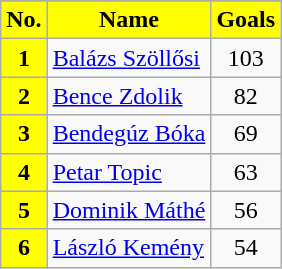<table class="wikitable" style="text-align:center;">
<tr>
</tr>
<tr>
<th style="color:black; background:yellow">No.</th>
<th style="color:black; background:yellow">Name</th>
<th style="color:black; background:yellow">Goals</th>
</tr>
<tr>
<th style="color:black; background:yellow">1</th>
<td align="left"> <a href='#'>Balázs Szöllősi</a></td>
<td>103</td>
</tr>
<tr>
<th style="color:black; background:yellow">2</th>
<td align="left"> <a href='#'>Bence Zdolik</a></td>
<td>82</td>
</tr>
<tr>
<th style="color:black; background:yellow">3</th>
<td align="left"> <a href='#'>Bendegúz Bóka</a></td>
<td>69</td>
</tr>
<tr>
<th style="color:black; background:yellow">4</th>
<td align="left"> <a href='#'>Petar Topic</a></td>
<td>63</td>
</tr>
<tr>
<th style="color:black; background:yellow">5</th>
<td align="left"> <a href='#'>Dominik Máthé</a></td>
<td>56</td>
</tr>
<tr>
<th style="color:black; background:yellow">6</th>
<td align="left"> <a href='#'>László Kemény</a></td>
<td>54</td>
</tr>
</table>
